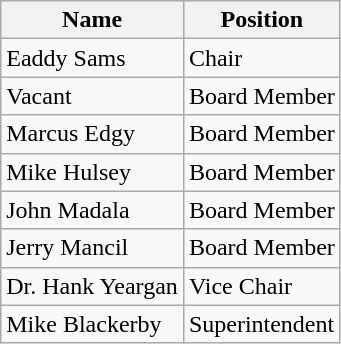<table class="wikitable">
<tr>
<th>Name</th>
<th>Position</th>
</tr>
<tr>
<td>Eaddy Sams</td>
<td>Chair</td>
</tr>
<tr>
<td>Vacant</td>
<td>Board Member</td>
</tr>
<tr>
<td>Marcus Edgy</td>
<td>Board Member</td>
</tr>
<tr>
<td>Mike Hulsey</td>
<td>Board Member</td>
</tr>
<tr>
<td>John Madala</td>
<td>Board Member</td>
</tr>
<tr>
<td>Jerry Mancil</td>
<td>Board Member</td>
</tr>
<tr>
<td>Dr. Hank Yeargan</td>
<td>Vice Chair</td>
</tr>
<tr>
<td>Mike Blackerby</td>
<td>Superintendent</td>
</tr>
</table>
